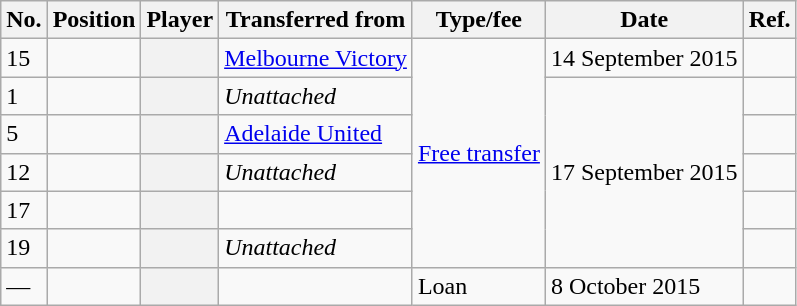<table class="wikitable plainrowheaders sortable" style="text-align:center; text-align:left">
<tr>
<th scope="col">No.</th>
<th scope="col">Position</th>
<th scope="col">Player</th>
<th scope="col">Transferred from</th>
<th scope="col">Type/fee</th>
<th scope="col">Date</th>
<th class="unsortable" scope="col">Ref.</th>
</tr>
<tr>
<td>15</td>
<td></td>
<th scope="row"></th>
<td><a href='#'>Melbourne Victory</a></td>
<td rowspan="6"><a href='#'>Free transfer</a></td>
<td>14 September 2015</td>
<td></td>
</tr>
<tr>
<td>1</td>
<td></td>
<th scope="row"></th>
<td><em>Unattached</em></td>
<td rowspan="5">17 September 2015</td>
<td></td>
</tr>
<tr>
<td>5</td>
<td></td>
<th scope="row"></th>
<td><a href='#'>Adelaide United</a></td>
<td></td>
</tr>
<tr>
<td>12</td>
<td></td>
<th scope="row"></th>
<td><em>Unattached</em></td>
<td></td>
</tr>
<tr>
<td>17</td>
<td></td>
<th scope="row"></th>
<td></td>
<td></td>
</tr>
<tr>
<td>19</td>
<td></td>
<th scope="row"></th>
<td><em>Unattached</em></td>
<td></td>
</tr>
<tr>
<td>—</td>
<td></td>
<th scope="row"></th>
<td></td>
<td>Loan</td>
<td>8 October 2015</td>
<td></td>
</tr>
</table>
